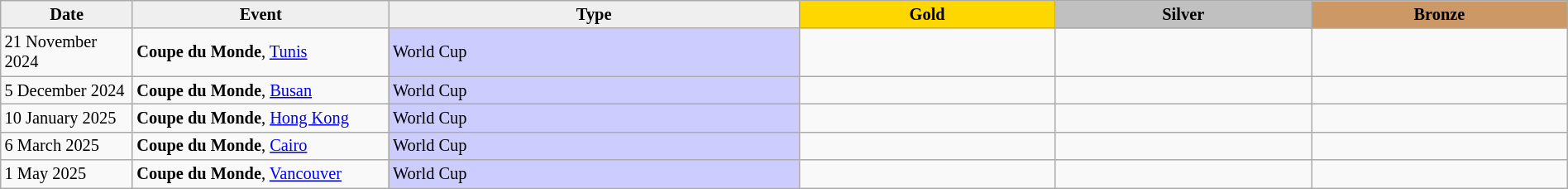<table class="wikitable sortable" style="font-size: 85%" width="100%">
<tr align=center>
<th scope=col style="width:100px; background: #efefef;">Date</th>
<th scope=col style="width:200px; background: #efefef;">Event</th>
<th scope=col style="background: #efefef;">Type</th>
<th scope=col colspan=1 style="width:200px; background: gold;">Gold</th>
<th scope=col colspan=1 style="width:200px; background: silver;">Silver</th>
<th scope=col colspan=1 style="width:200px; background: #cc9966;">Bronze</th>
</tr>
<tr>
<td>21 November 2024</td>
<td><strong>Coupe du Monde</strong>, <a href='#'>Tunis</a></td>
<td bgcolor="#ccccff">World Cup</td>
<td></td>
<td></td>
<td><br></td>
</tr>
<tr>
<td>5 December 2024</td>
<td><strong>Coupe du Monde</strong>, <a href='#'>Busan</a></td>
<td bgcolor="#ccccff">World Cup</td>
<td></td>
<td></td>
<td><br></td>
</tr>
<tr>
<td>10 January 2025</td>
<td><strong>Coupe du Monde</strong>, <a href='#'>Hong Kong</a></td>
<td bgcolor="#ccccff">World Cup</td>
<td></td>
<td></td>
<td><br></td>
</tr>
<tr>
<td>6 March 2025</td>
<td><strong>Coupe du Monde</strong>, <a href='#'>Cairo</a></td>
<td bgcolor="#ccccff">World Cup</td>
<td></td>
<td></td>
<td><br></td>
</tr>
<tr>
<td>1 May 2025</td>
<td><strong>Coupe du Monde</strong>, <a href='#'>Vancouver</a></td>
<td bgcolor="#ccccff">World Cup</td>
<td></td>
<td></td>
<td><br></td>
</tr>
</table>
